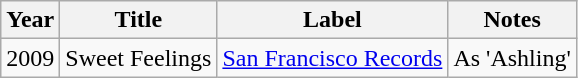<table class="wikitable">
<tr>
<th>Year</th>
<th>Title</th>
<th>Label</th>
<th>Notes</th>
</tr>
<tr>
<td>2009</td>
<td>Sweet Feelings</td>
<td><a href='#'>San Francisco Records</a></td>
<td>As 'Ashling'</td>
</tr>
</table>
